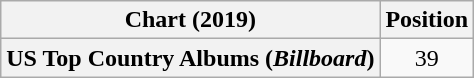<table class="wikitable plainrowheaders" style="text-align:center">
<tr>
<th scope="col">Chart (2019)</th>
<th scope="col">Position</th>
</tr>
<tr>
<th scope="row">US Top Country Albums (<em>Billboard</em>)</th>
<td>39</td>
</tr>
</table>
